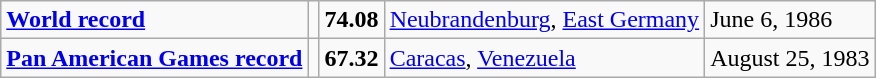<table class="wikitable">
<tr>
<td><strong><a href='#'>World record</a></strong></td>
<td></td>
<td><strong>74.08</strong></td>
<td><a href='#'>Neubrandenburg</a>, <a href='#'>East Germany</a></td>
<td>June 6, 1986</td>
</tr>
<tr>
<td><strong><a href='#'>Pan American Games record</a></strong></td>
<td></td>
<td><strong>67.32</strong></td>
<td><a href='#'>Caracas</a>, <a href='#'>Venezuela</a></td>
<td>August 25, 1983</td>
</tr>
</table>
